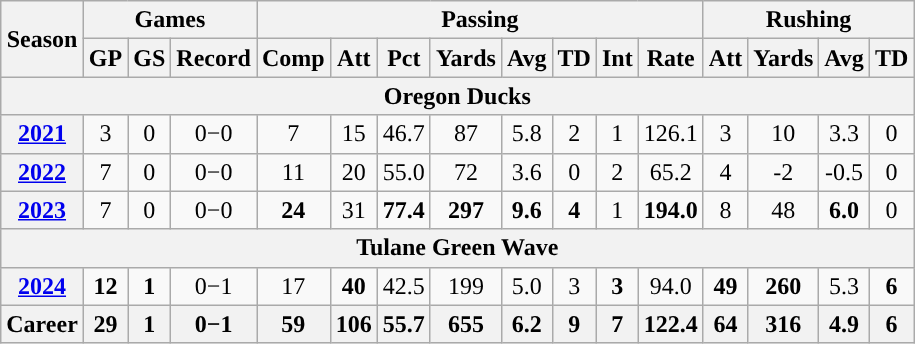<table class="wikitable" style="text-align:center;">
<tr>
<th rowspan="2">Season</th>
<th colspan="3">Games</th>
<th colspan="8">Passing</th>
<th colspan="5">Rushing</th>
</tr>
<tr>
<th>GP</th>
<th>GS</th>
<th>Record</th>
<th>Comp</th>
<th>Att</th>
<th>Pct</th>
<th>Yards</th>
<th>Avg</th>
<th>TD</th>
<th>Int</th>
<th>Rate</th>
<th>Att</th>
<th>Yards</th>
<th>Avg</th>
<th>TD</th>
</tr>
<tr>
<th colspan="16">Oregon Ducks</th>
</tr>
<tr>
<th><a href='#'>2021</a></th>
<td>3</td>
<td>0</td>
<td>0−0</td>
<td>7</td>
<td>15</td>
<td>46.7</td>
<td>87</td>
<td>5.8</td>
<td>2</td>
<td>1</td>
<td>126.1</td>
<td>3</td>
<td>10</td>
<td>3.3</td>
<td>0</td>
</tr>
<tr>
<th><a href='#'>2022</a></th>
<td>7</td>
<td>0</td>
<td>0−0</td>
<td>11</td>
<td>20</td>
<td>55.0</td>
<td>72</td>
<td>3.6</td>
<td>0</td>
<td>2</td>
<td>65.2</td>
<td>4</td>
<td>-2</td>
<td>-0.5</td>
<td>0</td>
</tr>
<tr>
<th><a href='#'>2023</a></th>
<td>7</td>
<td>0</td>
<td>0−0</td>
<td><strong>24</strong></td>
<td>31</td>
<td><strong>77.4</strong></td>
<td><strong>297</strong></td>
<td><strong>9.6</strong></td>
<td><strong>4</strong></td>
<td>1</td>
<td><strong>194.0</strong></td>
<td>8</td>
<td>48</td>
<td><strong>6.0</strong></td>
<td>0</td>
</tr>
<tr>
<th colspan="16">Tulane Green Wave</th>
</tr>
<tr>
<th><a href='#'>2024</a></th>
<td><strong>12</strong></td>
<td><strong>1</strong></td>
<td>0−1</td>
<td>17</td>
<td><strong>40</strong></td>
<td>42.5</td>
<td>199</td>
<td>5.0</td>
<td>3</td>
<td><strong>3</strong></td>
<td>94.0</td>
<td><strong>49</strong></td>
<td><strong>260</strong></td>
<td>5.3</td>
<td><strong>6</strong></td>
</tr>
<tr>
<th>Career</th>
<th>29</th>
<th>1</th>
<th>0−1</th>
<th>59</th>
<th>106</th>
<th>55.7</th>
<th>655</th>
<th>6.2</th>
<th>9</th>
<th>7</th>
<th>122.4</th>
<th>64</th>
<th>316</th>
<th>4.9</th>
<th>6</th>
</tr>
</table>
